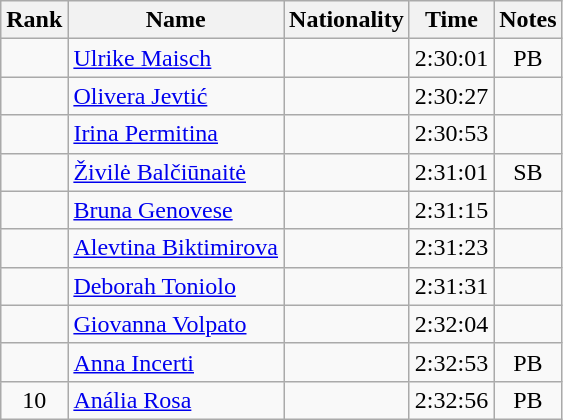<table class="wikitable" style="text-align:center;">
<tr>
<th>Rank</th>
<th>Name</th>
<th>Nationality</th>
<th>Time</th>
<th>Notes</th>
</tr>
<tr>
<td></td>
<td align=left><a href='#'>Ulrike Maisch</a></td>
<td align=left></td>
<td>2:30:01</td>
<td>PB</td>
</tr>
<tr>
<td></td>
<td align=left><a href='#'>Olivera Jevtić</a></td>
<td align=left></td>
<td>2:30:27</td>
<td></td>
</tr>
<tr>
<td></td>
<td align=left><a href='#'>Irina Permitina</a></td>
<td align=left></td>
<td>2:30:53</td>
<td></td>
</tr>
<tr>
<td></td>
<td align=left><a href='#'>Živilė Balčiūnaitė</a></td>
<td align=left></td>
<td>2:31:01</td>
<td>SB</td>
</tr>
<tr>
<td></td>
<td align=left><a href='#'>Bruna Genovese</a></td>
<td align=left></td>
<td>2:31:15</td>
<td></td>
</tr>
<tr>
<td></td>
<td align=left><a href='#'>Alevtina Biktimirova</a></td>
<td align=left></td>
<td>2:31:23</td>
<td></td>
</tr>
<tr>
<td></td>
<td align=left><a href='#'>Deborah Toniolo</a></td>
<td align=left></td>
<td>2:31:31</td>
<td></td>
</tr>
<tr>
<td></td>
<td align=left><a href='#'>Giovanna Volpato</a></td>
<td align=left></td>
<td>2:32:04</td>
<td></td>
</tr>
<tr>
<td></td>
<td align=left><a href='#'>Anna Incerti</a></td>
<td align=left></td>
<td>2:32:53</td>
<td>PB</td>
</tr>
<tr>
<td>10</td>
<td align=left><a href='#'>Anália Rosa</a></td>
<td align=left></td>
<td>2:32:56</td>
<td>PB</td>
</tr>
</table>
